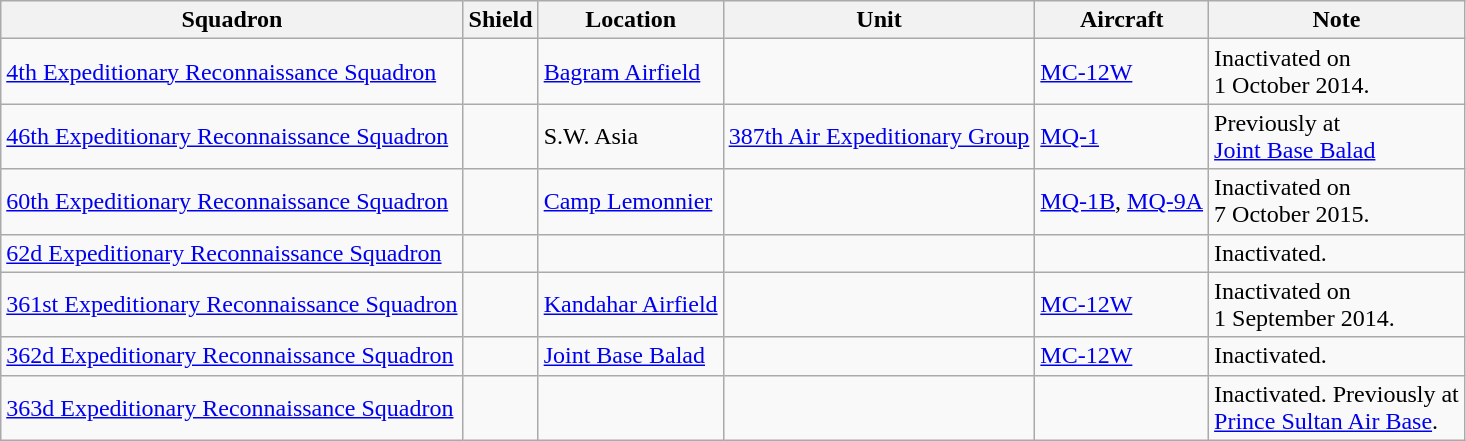<table class="wikitable">
<tr>
<th>Squadron</th>
<th>Shield</th>
<th>Location</th>
<th>Unit</th>
<th>Aircraft</th>
<th>Note</th>
</tr>
<tr>
<td><a href='#'>4th Expeditionary Reconnaissance Squadron</a></td>
<td></td>
<td><a href='#'>Bagram Airfield</a></td>
<td></td>
<td><a href='#'>MC-12W</a></td>
<td>Inactivated on<br>1 October 2014.</td>
</tr>
<tr>
<td><a href='#'>46th Expeditionary Reconnaissance Squadron</a></td>
<td></td>
<td>S.W. Asia</td>
<td><a href='#'>387th Air Expeditionary Group</a></td>
<td><a href='#'>MQ-1</a></td>
<td>Previously at<br><a href='#'>Joint Base Balad</a></td>
</tr>
<tr>
<td><a href='#'>60th Expeditionary Reconnaissance Squadron</a></td>
<td></td>
<td><a href='#'>Camp Lemonnier</a></td>
<td></td>
<td><a href='#'>MQ-1B</a>, <a href='#'>MQ-9A</a></td>
<td>Inactivated on<br>7 October 2015.</td>
</tr>
<tr>
<td><a href='#'>62d Expeditionary Reconnaissance Squadron</a></td>
<td></td>
<td></td>
<td></td>
<td></td>
<td>Inactivated.</td>
</tr>
<tr>
<td><a href='#'>361st Expeditionary Reconnaissance Squadron</a></td>
<td></td>
<td><a href='#'>Kandahar Airfield</a></td>
<td></td>
<td><a href='#'>MC-12W</a></td>
<td>Inactivated on<br>1 September 2014.</td>
</tr>
<tr>
<td><a href='#'>362d Expeditionary Reconnaissance Squadron</a></td>
<td></td>
<td><a href='#'>Joint Base Balad</a></td>
<td></td>
<td><a href='#'>MC-12W</a></td>
<td>Inactivated.</td>
</tr>
<tr>
<td><a href='#'>363d Expeditionary Reconnaissance Squadron</a></td>
<td></td>
<td></td>
<td></td>
<td></td>
<td>Inactivated. Previously at<br><a href='#'>Prince Sultan Air Base</a>.</td>
</tr>
</table>
